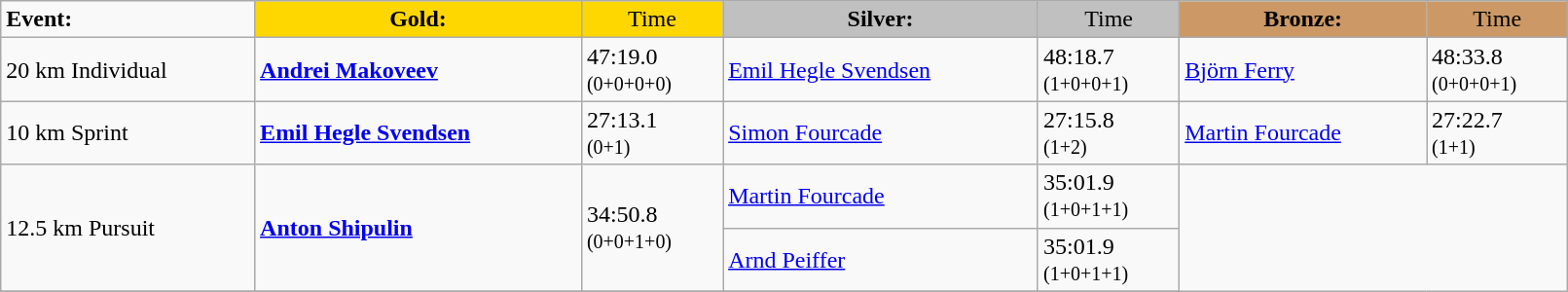<table class="wikitable" width=85%>
<tr>
<td><strong>Event:</strong></td>
<td style="text-align:center;background-color:gold;"><strong>Gold:</strong></td>
<td style="text-align:center;background-color:gold;">Time</td>
<td style="text-align:center;background-color:silver;"><strong>Silver:</strong></td>
<td style="text-align:center;background-color:silver;">Time</td>
<td style="text-align:center;background-color:#CC9966;"><strong>Bronze:</strong></td>
<td style="text-align:center;background-color:#CC9966;">Time</td>
</tr>
<tr>
<td>20 km Individual<br><em></em></td>
<td><strong><a href='#'>Andrei Makoveev</a></strong><br><small></small></td>
<td>47:19.0<br><small>(0+0+0+0)</small></td>
<td><a href='#'>Emil Hegle Svendsen</a><br><small></small></td>
<td>48:18.7<br><small>(1+0+0+1)</small></td>
<td><a href='#'>Björn Ferry</a><br><small></small></td>
<td>48:33.8<br><small>(0+0+0+1)</small></td>
</tr>
<tr>
<td>10 km Sprint<br><em></em></td>
<td><strong><a href='#'>Emil Hegle Svendsen</a></strong><br><small></small></td>
<td>27:13.1<br><small>(0+1)</small></td>
<td><a href='#'>Simon Fourcade</a><br><small></small></td>
<td>27:15.8<br><small>(1+2)</small></td>
<td><a href='#'>Martin Fourcade</a><br><small></small></td>
<td>27:22.7<br><small>(1+1)</small></td>
</tr>
<tr>
<td rowspan=2>12.5 km Pursuit<br><em></em></td>
<td rowspan=2><strong><a href='#'>Anton Shipulin</a></strong><br><small></small></td>
<td rowspan=2>34:50.8<br><small>(0+0+1+0)</small></td>
<td><a href='#'>Martin Fourcade</a><br><small></small></td>
<td>35:01.9<br><small>(1+0+1+1)</small></td>
</tr>
<tr>
<td><a href='#'>Arnd Peiffer</a><br><small></small></td>
<td>35:01.9<br><small>(1+0+1+1)</small></td>
</tr>
<tr>
</tr>
</table>
